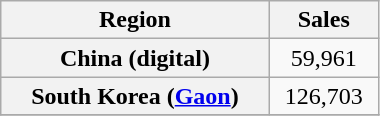<table class="wikitable plainrowheaders" style="text-align:center; width:20%">
<tr>
<th>Region</th>
<th>Sales</th>
</tr>
<tr>
<th scope="row">China (digital)</th>
<td>59,961</td>
</tr>
<tr>
<th scope="row">South Korea (<a href='#'>Gaon</a>)</th>
<td>126,703</td>
</tr>
<tr>
</tr>
</table>
